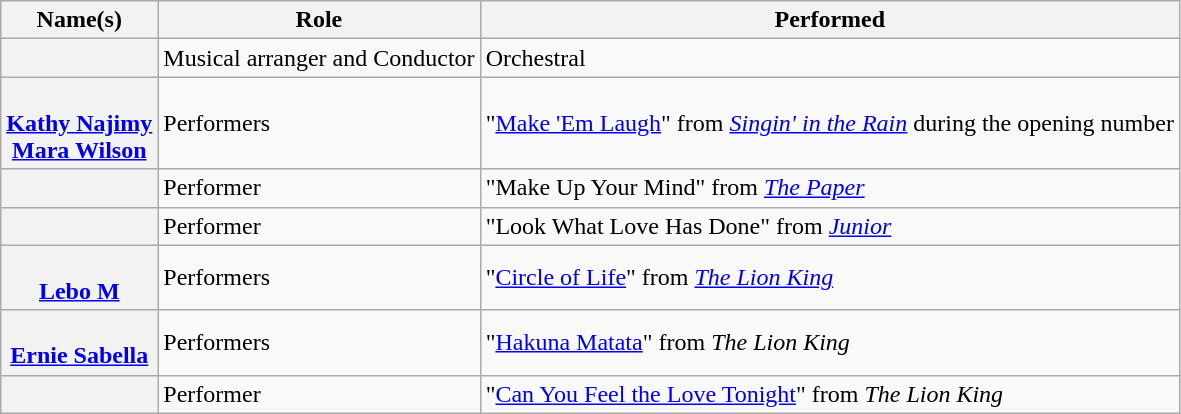<table class="wikitable sortable">
<tr>
<th scope="col">Name(s)</th>
<th scope="col">Role</th>
<th scope="col">Performed</th>
</tr>
<tr>
<th scope="row"></th>
<td>Musical arranger and Conductor</td>
<td>Orchestral</td>
</tr>
<tr>
<th scope="row"><br><a href='#'>Kathy Najimy</a><br><a href='#'>Mara Wilson</a></th>
<td>Performers</td>
<td>"<a href='#'>Make 'Em Laugh</a>" from <em><a href='#'>Singin' in the Rain</a></em> during the opening number</td>
</tr>
<tr>
<th scope="row"></th>
<td>Performer</td>
<td>"Make Up Your Mind" from <em><a href='#'>The Paper</a></em></td>
</tr>
<tr>
<th scope="row"></th>
<td>Performer</td>
<td>"Look What Love Has Done" from <em><a href='#'>Junior</a></em></td>
</tr>
<tr>
<th scope="row"><br><a href='#'>Lebo M</a></th>
<td>Performers</td>
<td>"<a href='#'>Circle of Life</a>" from <em><a href='#'>The Lion King</a></em></td>
</tr>
<tr>
<th scope="row"><br><a href='#'>Ernie Sabella</a></th>
<td>Performers</td>
<td>"<a href='#'>Hakuna Matata</a>" from <em>The Lion King</em></td>
</tr>
<tr>
<th scope="row"></th>
<td>Performer</td>
<td>"<a href='#'>Can You Feel the Love Tonight</a>" from <em>The Lion King</em></td>
</tr>
</table>
